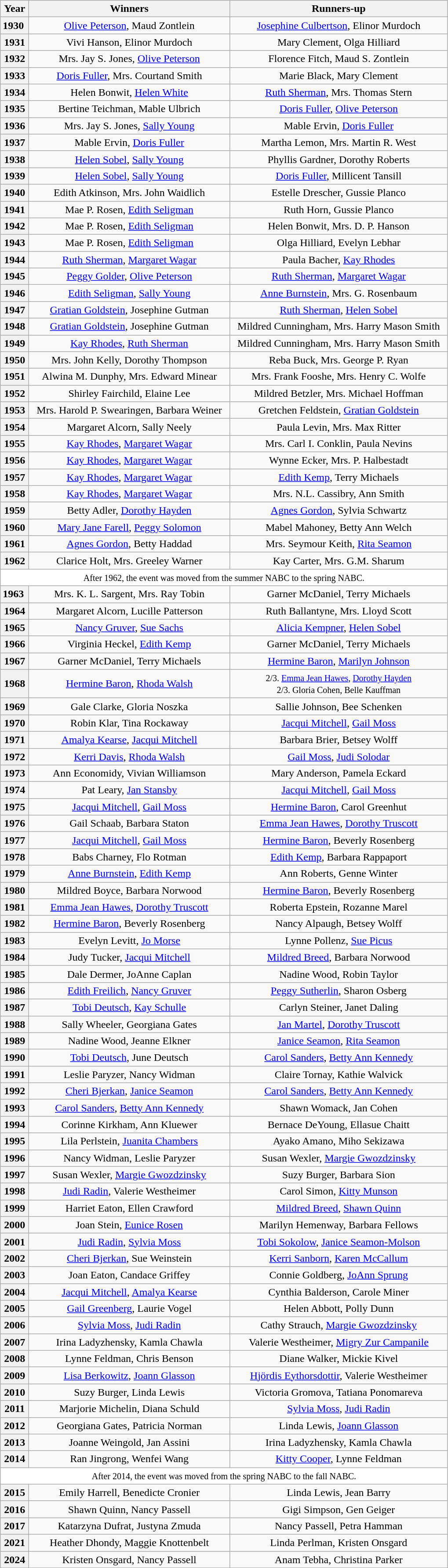<table class="sortable wikitable" style="text-align:center">
<tr>
<th>Year</th>
<th>Winners</th>
<th>Runners-up</th>
</tr>
<tr>
<th>1930 </th>
<td><a href='#'>Olive Peterson</a>, Maud Zontlein</td>
<td><a href='#'>Josephine Culbertson</a>, Elinor Murdoch</td>
</tr>
<tr>
<th>1931</th>
<td>Vivi Hanson, Elinor Murdoch</td>
<td>Mary Clement, Olga Hilliard</td>
</tr>
<tr>
<th>1932</th>
<td>Mrs. Jay S. Jones, <a href='#'>Olive Peterson</a></td>
<td>Florence Fitch, Maud S. Zontlein</td>
</tr>
<tr>
<th>1933</th>
<td><a href='#'>Doris Fuller</a>, Mrs. Courtand Smith</td>
<td>Marie Black, Mary Clement</td>
</tr>
<tr>
<th>1934</th>
<td>Helen Bonwit, <a href='#'>Helen White</a></td>
<td><a href='#'>Ruth Sherman</a>, Mrs. Thomas Stern</td>
</tr>
<tr>
<th>1935</th>
<td>Bertine Teichman, Mable Ulbrich</td>
<td><a href='#'>Doris Fuller</a>, <a href='#'>Olive Peterson</a></td>
</tr>
<tr>
<th>1936</th>
<td>Mrs. Jay S. Jones, <a href='#'>Sally Young</a></td>
<td>Mable Ervin, <a href='#'>Doris Fuller</a></td>
</tr>
<tr>
<th>1937</th>
<td>Mable Ervin, <a href='#'>Doris Fuller</a></td>
<td>Martha Lemon, Mrs. Martin R. West</td>
</tr>
<tr>
<th>1938</th>
<td><a href='#'>Helen Sobel</a>, <a href='#'>Sally Young</a></td>
<td>Phyllis Gardner, Dorothy Roberts</td>
</tr>
<tr>
<th>1939</th>
<td><a href='#'>Helen Sobel</a>, <a href='#'>Sally Young</a></td>
<td><a href='#'>Doris Fuller</a>, Millicent Tansill</td>
</tr>
<tr>
<th>1940</th>
<td>Edith Atkinson, Mrs. John Waidlich</td>
<td>Estelle Drescher, Gussie Planco</td>
</tr>
<tr>
<th>1941</th>
<td>Mae P. Rosen, <a href='#'>Edith Seligman</a></td>
<td>Ruth Horn, Gussie Planco</td>
</tr>
<tr>
<th>1942</th>
<td>Mae P. Rosen, <a href='#'>Edith Seligman</a></td>
<td>Helen Bonwit, Mrs. D. P. Hanson</td>
</tr>
<tr>
<th>1943</th>
<td>Mae P. Rosen, <a href='#'>Edith Seligman</a></td>
<td>Olga Hilliard, Evelyn Lebhar</td>
</tr>
<tr>
<th>1944</th>
<td><a href='#'>Ruth Sherman</a>, <a href='#'>Margaret Wagar</a></td>
<td>Paula Bacher, <a href='#'>Kay Rhodes</a></td>
</tr>
<tr>
<th>1945</th>
<td><a href='#'>Peggy Golder</a>, <a href='#'>Olive Peterson</a></td>
<td><a href='#'>Ruth Sherman</a>, <a href='#'>Margaret Wagar</a></td>
</tr>
<tr>
<th>1946</th>
<td><a href='#'>Edith Seligman</a>, <a href='#'>Sally Young</a></td>
<td><a href='#'>Anne Burnstein</a>, Mrs. G. Rosenbaum</td>
</tr>
<tr>
<th>1947</th>
<td><a href='#'>Gratian Goldstein</a>, Josephine Gutman</td>
<td><a href='#'>Ruth Sherman</a>, <a href='#'>Helen Sobel</a></td>
</tr>
<tr>
<th>1948</th>
<td><a href='#'>Gratian Goldstein</a>, Josephine Gutman</td>
<td>Mildred Cunningham, Mrs. Harry Mason Smith</td>
</tr>
<tr>
<th>1949</th>
<td><a href='#'>Kay Rhodes</a>, <a href='#'>Ruth Sherman</a></td>
<td>  Mildred Cunningham, Mrs. Harry Mason Smith  </td>
</tr>
<tr>
<th>1950</th>
<td>Mrs. John Kelly, Dorothy Thompson</td>
<td>Reba Buck, Mrs. George P. Ryan</td>
</tr>
<tr>
<th>1951</th>
<td>Alwina M. Dunphy, Mrs. Edward Minear</td>
<td>Mrs. Frank Fooshe, Mrs. Henry C. Wolfe</td>
</tr>
<tr>
<th>1952</th>
<td>Shirley Fairchild, Elaine Lee</td>
<td>Mildred Betzler, Mrs. Michael Hoffman</td>
</tr>
<tr>
<th>1953</th>
<td>  Mrs. Harold P. Swearingen, Barbara Weiner  </td>
<td>Gretchen Feldstein, <a href='#'>Gratian Goldstein</a></td>
</tr>
<tr>
<th>1954</th>
<td>Margaret Alcorn, Sally Neely</td>
<td>Paula Levin, Mrs. Max Ritter</td>
</tr>
<tr>
<th>1955</th>
<td><a href='#'>Kay Rhodes</a>, <a href='#'>Margaret Wagar</a></td>
<td>Mrs. Carl I. Conklin, Paula Nevins</td>
</tr>
<tr>
<th>1956</th>
<td><a href='#'>Kay Rhodes</a>, <a href='#'>Margaret Wagar</a></td>
<td>Wynne Ecker, Mrs. P. Halbestadt</td>
</tr>
<tr>
<th>1957</th>
<td><a href='#'>Kay Rhodes</a>, <a href='#'>Margaret Wagar</a></td>
<td><a href='#'>Edith Kemp</a>, Terry Michaels</td>
</tr>
<tr>
<th>1958</th>
<td><a href='#'>Kay Rhodes</a>, <a href='#'>Margaret Wagar</a></td>
<td>Mrs. N.L. Cassibry, Ann Smith</td>
</tr>
<tr>
<th>1959</th>
<td>Betty Adler, <a href='#'>Dorothy Hayden</a></td>
<td><a href='#'>Agnes Gordon</a>, Sylvia Schwartz</td>
</tr>
<tr>
<th>1960</th>
<td><a href='#'>Mary Jane Farell</a>, <a href='#'>Peggy Solomon</a></td>
<td>Mabel Mahoney, Betty Ann Welch</td>
</tr>
<tr>
<th>1961</th>
<td><a href='#'>Agnes Gordon</a>, Betty Haddad</td>
<td>Mrs. Seymour Keith, <a href='#'>Rita Seamon</a></td>
</tr>
<tr>
<th>1962</th>
<td>Clarice Holt, Mrs. Greeley Warner</td>
<td>Kay Carter, Mrs. G.M. Sharum</td>
</tr>
<tr>
<td colspan=3 bgcolor=FFFFFF><small>After 1962, the event was moved from the summer NABC to the spring NABC.</small></td>
</tr>
<tr>
<th>1963 </th>
<td>Mrs. K. L. Sargent, Mrs. Ray Tobin</td>
<td>Garner McDaniel, Terry Michaels</td>
</tr>
<tr>
<th>1964</th>
<td>Margaret Alcorn, Lucille Patterson</td>
<td>Ruth Ballantyne, Mrs. Lloyd Scott</td>
</tr>
<tr>
<th>1965</th>
<td><a href='#'>Nancy Gruver</a>, <a href='#'>Sue Sachs</a></td>
<td><a href='#'>Alicia Kempner</a>, <a href='#'>Helen Sobel</a></td>
</tr>
<tr>
<th>1966</th>
<td>Virginia Heckel, <a href='#'>Edith Kemp</a></td>
<td>Garner McDaniel, Terry Michaels</td>
</tr>
<tr>
<th>1967</th>
<td>Garner McDaniel, Terry Michaels</td>
<td><a href='#'>Hermine Baron</a>, <a href='#'>Marilyn Johnson</a></td>
</tr>
<tr>
<th>1968</th>
<td><a href='#'>Hermine Baron</a>, <a href='#'>Rhoda Walsh</a></td>
<td><small>2/3. <a href='#'>Emma Jean Hawes</a>, <a href='#'>Dorothy Hayden</a> <br>2/3. Gloria Cohen, Belle Kauffman</small></td>
</tr>
<tr>
<th>1969</th>
<td>Gale Clarke, Gloria Noszka</td>
<td>Sallie Johnson, Bee Schenken</td>
</tr>
<tr>
<th>1970</th>
<td>Robin Klar, Tina Rockaway</td>
<td><a href='#'>Jacqui Mitchell</a>, <a href='#'>Gail Moss</a></td>
</tr>
<tr>
<th>1971</th>
<td><a href='#'>Amalya Kearse</a>, <a href='#'>Jacqui Mitchell</a></td>
<td>Barbara Brier, Betsey Wolff</td>
</tr>
<tr>
<th>1972</th>
<td><a href='#'>Kerri Davis</a>, <a href='#'>Rhoda Walsh</a></td>
<td><a href='#'>Gail Moss</a>, <a href='#'>Judi Solodar</a></td>
</tr>
<tr>
<th>1973</th>
<td>Ann Economidy, Vivian Williamson</td>
<td>Mary Anderson, Pamela Eckard</td>
</tr>
<tr>
<th>1974</th>
<td>Pat Leary, <a href='#'>Jan Stansby</a></td>
<td><a href='#'>Jacqui Mitchell</a>, <a href='#'>Gail Moss</a></td>
</tr>
<tr>
<th>1975</th>
<td><a href='#'>Jacqui Mitchell</a>, <a href='#'>Gail Moss</a></td>
<td><a href='#'>Hermine Baron</a>, Carol Greenhut</td>
</tr>
<tr>
<th>1976</th>
<td>Gail Schaab, Barbara Staton</td>
<td>  <a href='#'>Emma Jean Hawes</a>, <a href='#'>Dorothy Truscott</a>  </td>
</tr>
<tr>
<th>1977</th>
<td><a href='#'>Jacqui Mitchell</a>, <a href='#'>Gail Moss</a></td>
<td><a href='#'>Hermine Baron</a>, Beverly Rosenberg</td>
</tr>
<tr>
<th>1978</th>
<td>Babs Charney, Flo Rotman</td>
<td><a href='#'>Edith Kemp</a>, Barbara Rappaport</td>
</tr>
<tr>
<th>1979</th>
<td><a href='#'>Anne Burnstein</a>, <a href='#'>Edith Kemp</a></td>
<td>Ann Roberts, Genne Winter</td>
</tr>
<tr>
<th>1980</th>
<td>Mildred Boyce, Barbara Norwood</td>
<td><a href='#'>Hermine Baron</a>, Beverly Rosenberg</td>
</tr>
<tr>
<th>1981</th>
<td>  <a href='#'>Emma Jean Hawes</a>, <a href='#'>Dorothy Truscott</a>  </td>
<td>Roberta Epstein, Rozanne Marel</td>
</tr>
<tr>
<th>1982</th>
<td><a href='#'>Hermine Baron</a>, Beverly Rosenberg</td>
<td>Nancy Alpaugh, Betsey Wolff</td>
</tr>
<tr>
<th>1983</th>
<td>Evelyn Levitt, <a href='#'>Jo Morse</a></td>
<td>Lynne Pollenz, <a href='#'>Sue Picus</a></td>
</tr>
<tr>
<th>1984</th>
<td>Judy Tucker, <a href='#'>Jacqui Mitchell</a></td>
<td><a href='#'>Mildred Breed</a>, Barbara Norwood</td>
</tr>
<tr>
<th>1985</th>
<td>Dale Dermer, JoAnne Caplan</td>
<td>Nadine Wood, Robin Taylor</td>
</tr>
<tr>
<th>1986</th>
<td><a href='#'>Edith Freilich</a>, <a href='#'>Nancy Gruver</a></td>
<td><a href='#'>Peggy Sutherlin</a>, Sharon Osberg</td>
</tr>
<tr>
<th>1987</th>
<td><a href='#'>Tobi Deutsch</a>, <a href='#'>Kay Schulle</a></td>
<td>Carlyn Steiner, Janet Daling</td>
</tr>
<tr>
<th>1988</th>
<td>Sally Wheeler, Georgiana Gates</td>
<td><a href='#'>Jan Martel</a>, <a href='#'>Dorothy Truscott</a></td>
</tr>
<tr>
<th>1989</th>
<td>Nadine Wood, Jeanne Elkner</td>
<td><a href='#'>Janice Seamon</a>, <a href='#'>Rita Seamon</a></td>
</tr>
<tr>
<th>1990</th>
<td><a href='#'>Tobi Deutsch</a>, June Deutsch</td>
<td><a href='#'>Carol Sanders</a>, <a href='#'>Betty Ann Kennedy</a></td>
</tr>
<tr>
<th>1991</th>
<td>Leslie Paryzer, Nancy Widman</td>
<td>Claire Tornay, Kathie Walvick</td>
</tr>
<tr>
<th>1992</th>
<td><a href='#'>Cheri Bjerkan</a>, <a href='#'>Janice Seamon</a></td>
<td><a href='#'>Carol Sanders</a>, <a href='#'>Betty Ann Kennedy</a></td>
</tr>
<tr>
<th>1993</th>
<td><a href='#'>Carol Sanders</a>, <a href='#'>Betty Ann Kennedy</a></td>
<td>Shawn Womack, Jan Cohen</td>
</tr>
<tr>
<th>1994</th>
<td>Corinne Kirkham, Ann Kluewer</td>
<td>Bernace DeYoung, Ellasue Chaitt</td>
</tr>
<tr>
<th>1995</th>
<td>Lila Perlstein, <a href='#'>Juanita Chambers</a></td>
<td>Ayako Amano, Miho Sekizawa</td>
</tr>
<tr>
<th>1996</th>
<td>Nancy Widman, Leslie Paryzer</td>
<td>Susan Wexler, <a href='#'>Margie Gwozdzinsky</a></td>
</tr>
<tr>
<th>1997</th>
<td>Susan Wexler, <a href='#'>Margie Gwozdzinsky</a></td>
<td>Suzy Burger, Barbara Sion</td>
</tr>
<tr>
<th>1998</th>
<td><a href='#'>Judi Radin</a>, Valerie Westheimer</td>
<td>Carol Simon, <a href='#'>Kitty Munson</a></td>
</tr>
<tr>
<th>1999</th>
<td>Harriet Eaton, Ellen Crawford</td>
<td><a href='#'>Mildred Breed</a>, <a href='#'>Shawn Quinn</a></td>
</tr>
<tr>
<th>2000</th>
<td>Joan Stein, <a href='#'>Eunice Rosen</a></td>
<td>Marilyn Hemenway, Barbara Fellows</td>
</tr>
<tr>
<th>2001</th>
<td><a href='#'>Judi Radin</a>, <a href='#'>Sylvia Moss</a></td>
<td><a href='#'>Tobi Sokolow</a>, <a href='#'>Janice Seamon-Molson</a></td>
</tr>
<tr>
<th>2002</th>
<td><a href='#'>Cheri Bjerkan</a>, Sue Weinstein</td>
<td><a href='#'>Kerri Sanborn</a>, <a href='#'>Karen McCallum</a></td>
</tr>
<tr>
<th>2003</th>
<td>Joan Eaton, Candace Griffey</td>
<td>Connie Goldberg, <a href='#'>JoAnn Sprung</a></td>
</tr>
<tr>
<th>2004</th>
<td><a href='#'>Jacqui Mitchell</a>, <a href='#'>Amalya Kearse</a></td>
<td>Cynthia Balderson, Carole Miner</td>
</tr>
<tr>
<th>2005</th>
<td><a href='#'>Gail Greenberg</a>, Laurie Vogel</td>
<td>Helen Abbott, Polly Dunn</td>
</tr>
<tr>
<th>2006</th>
<td><a href='#'>Sylvia Moss</a>, <a href='#'>Judi Radin</a></td>
<td>Cathy Strauch, <a href='#'>Margie Gwozdzinsky</a></td>
</tr>
<tr>
<th>2007</th>
<td>Irina Ladyzhensky, Kamla Chawla</td>
<td>Valerie Westheimer, <a href='#'>Migry Zur Campanile</a></td>
</tr>
<tr>
<th>2008</th>
<td>Lynne Feldman, Chris Benson</td>
<td>Diane Walker, Mickie Kivel</td>
</tr>
<tr>
<th>2009</th>
<td><a href='#'>Lisa Berkowitz</a>, <a href='#'>Joann Glasson</a></td>
<td><a href='#'>Hjördis Eythorsdottir</a>, Valerie Westheimer</td>
</tr>
<tr>
<th>2010</th>
<td>Suzy Burger, Linda Lewis</td>
<td>Victoria Gromova, Tatiana Ponomareva</td>
</tr>
<tr>
<th>2011</th>
<td>Marjorie Michelin, Diana Schuld</td>
<td><a href='#'>Sylvia Moss</a>, <a href='#'>Judi Radin</a></td>
</tr>
<tr>
<th>2012</th>
<td>Georgiana Gates, Patricia Norman</td>
<td>Linda Lewis, <a href='#'>Joann Glasson</a></td>
</tr>
<tr>
<th>2013</th>
<td>Joanne Weingold, Jan Assini</td>
<td>Irina Ladyzhensky, Kamla Chawla</td>
</tr>
<tr>
<th>2014</th>
<td>Ran Jingrong, Wenfei Wang</td>
<td><a href='#'>Kitty Cooper</a>, Lynne Feldman</td>
</tr>
<tr>
<td colspan=3 bgcolor=FFFFFF><small>After 2014, the event was moved from the spring NABC to the fall NABC.</small></td>
</tr>
<tr>
<th>2015</th>
<td>Emily Harrell, Benedicte Cronier</td>
<td>Linda Lewis, Jean Barry</td>
</tr>
<tr>
<th>2016</th>
<td>Shawn Quinn, Nancy Passell</td>
<td>Gigi Simpson, Gen Geiger</td>
</tr>
<tr>
<th>2017</th>
<td>Katarzyna Dufrat, Justyna Zmuda</td>
<td>Nancy Passell, Petra Hamman</td>
</tr>
<tr>
<th>2021</th>
<td>Heather Dhondy, Maggie Knottenbelt</td>
<td>Linda Perlman, Kristen Onsgard</td>
</tr>
<tr>
<th>2024</th>
<td>Kristen Onsgard, Nancy Passell</td>
<td>Anam Tebha, Christina Parker</td>
</tr>
<tr>
</tr>
</table>
